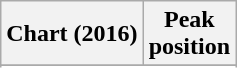<table class="wikitable sortable plainrowheaders" style="text-align:center">
<tr>
<th scope="col">Chart (2016)</th>
<th scope="col">Peak<br>position</th>
</tr>
<tr>
</tr>
<tr>
</tr>
<tr>
</tr>
<tr>
</tr>
<tr>
</tr>
<tr>
</tr>
<tr>
</tr>
<tr>
</tr>
<tr>
</tr>
<tr>
</tr>
</table>
